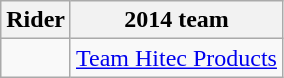<table class="wikitable">
<tr>
<th>Rider</th>
<th>2014 team</th>
</tr>
<tr>
<td></td>
<td><a href='#'>Team Hitec Products</a></td>
</tr>
</table>
